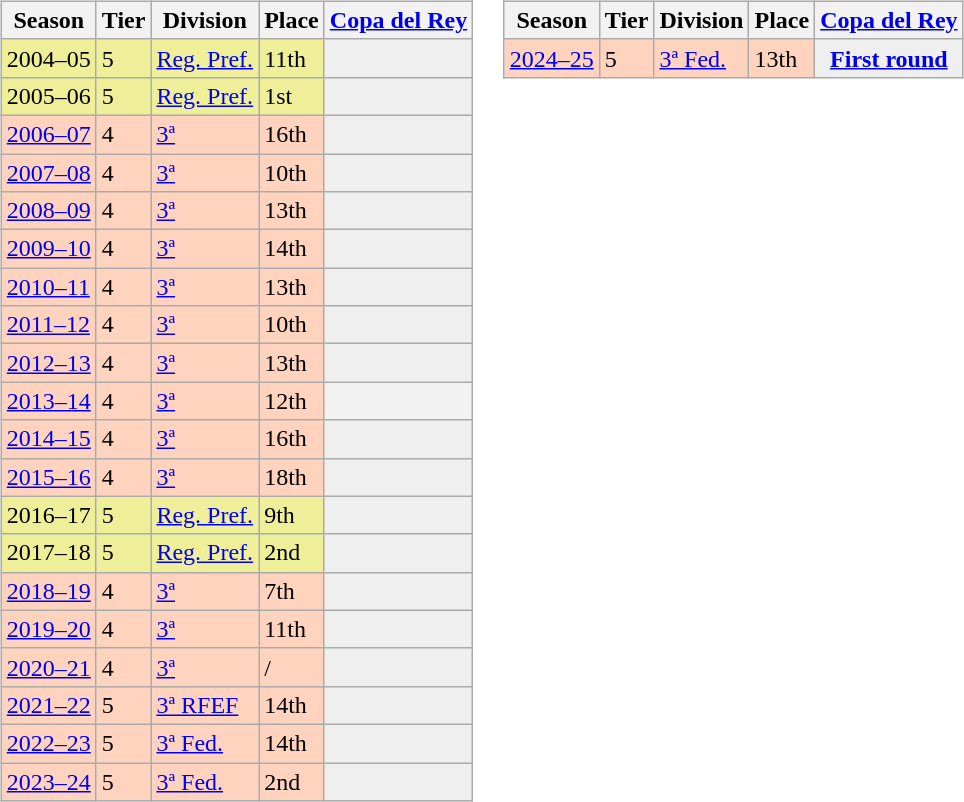<table>
<tr>
<td valign="top" width=49%><br><table class="wikitable">
<tr style="background:#f0f6fa;">
<th>Season</th>
<th>Tier</th>
<th>Division</th>
<th>Place</th>
<th><a href='#'>Copa del Rey</a></th>
</tr>
<tr>
<td style="background:#EFEF99;">2004–05</td>
<td style="background:#EFEF99;">5</td>
<td style="background:#EFEF99;"><a href='#'>Reg. Pref.</a></td>
<td style="background:#EFEF99;">11th</td>
<th style="background:#efefef;"></th>
</tr>
<tr>
<td style="background:#EFEF99;">2005–06</td>
<td style="background:#EFEF99;">5</td>
<td style="background:#EFEF99;"><a href='#'>Reg. Pref.</a></td>
<td style="background:#EFEF99;">1st</td>
<th style="background:#efefef;"></th>
</tr>
<tr>
<td style="background:#FFD3BD;"><a href='#'>2006–07</a></td>
<td style="background:#FFD3BD;">4</td>
<td style="background:#FFD3BD;"><a href='#'>3ª</a></td>
<td style="background:#FFD3BD;">16th</td>
<td style="background:#efefef;"></td>
</tr>
<tr>
<td style="background:#FFD3BD;"><a href='#'>2007–08</a></td>
<td style="background:#FFD3BD;">4</td>
<td style="background:#FFD3BD;"><a href='#'>3ª</a></td>
<td style="background:#FFD3BD;">10th</td>
<th style="background:#efefef;"></th>
</tr>
<tr>
<td style="background:#FFD3BD;"><a href='#'>2008–09</a></td>
<td style="background:#FFD3BD;">4</td>
<td style="background:#FFD3BD;"><a href='#'>3ª</a></td>
<td style="background:#FFD3BD;">13th</td>
<td style="background:#efefef;"></td>
</tr>
<tr>
<td style="background:#FFD3BD;"><a href='#'>2009–10</a></td>
<td style="background:#FFD3BD;">4</td>
<td style="background:#FFD3BD;"><a href='#'>3ª</a></td>
<td style="background:#FFD3BD;">14th</td>
<td style="background:#efefef;"></td>
</tr>
<tr>
<td style="background:#FFD3BD;"><a href='#'>2010–11</a></td>
<td style="background:#FFD3BD;">4</td>
<td style="background:#FFD3BD;"><a href='#'>3ª</a></td>
<td style="background:#FFD3BD;">13th</td>
<td style="background:#efefef;"></td>
</tr>
<tr>
<td style="background:#FFD3BD;"><a href='#'>2011–12</a></td>
<td style="background:#FFD3BD;">4</td>
<td style="background:#FFD3BD;"><a href='#'>3ª</a></td>
<td style="background:#FFD3BD;">10th</td>
<td style="background:#efefef;"></td>
</tr>
<tr>
<td style="background:#FFD3BD;"><a href='#'>2012–13</a></td>
<td style="background:#FFD3BD;">4</td>
<td style="background:#FFD3BD;"><a href='#'>3ª</a></td>
<td style="background:#FFD3BD;">13th</td>
<td style="background:#efefef;"></td>
</tr>
<tr>
<td style="background:#FFD3BD;"><a href='#'>2013–14</a></td>
<td style="background:#FFD3BD;">4</td>
<td style="background:#FFD3BD;"><a href='#'>3ª</a></td>
<td style="background:#FFD3BD;">12th</td>
<th></th>
</tr>
<tr>
<td style="background:#FFD3BD;"><a href='#'>2014–15</a></td>
<td style="background:#FFD3BD;">4</td>
<td style="background:#FFD3BD;"><a href='#'>3ª</a></td>
<td style="background:#FFD3BD;">16th</td>
<td style="background:#efefef;"></td>
</tr>
<tr>
<td style="background:#FFD3BD;"><a href='#'>2015–16</a></td>
<td style="background:#FFD3BD;">4</td>
<td style="background:#FFD3BD;"><a href='#'>3ª</a></td>
<td style="background:#FFD3BD;">18th</td>
<td style="background:#efefef;"></td>
</tr>
<tr>
<td style="background:#EFEF99;">2016–17</td>
<td style="background:#EFEF99;">5</td>
<td style="background:#EFEF99;"><a href='#'>Reg. Pref.</a></td>
<td style="background:#EFEF99;">9th</td>
<th style="background:#efefef;"></th>
</tr>
<tr>
<td style="background:#EFEF99;">2017–18</td>
<td style="background:#EFEF99;">5</td>
<td style="background:#EFEF99;"><a href='#'>Reg. Pref.</a></td>
<td style="background:#EFEF99;">2nd</td>
<th style="background:#efefef;"></th>
</tr>
<tr>
<td style="background:#FFD3BD;"><a href='#'>2018–19</a></td>
<td style="background:#FFD3BD;">4</td>
<td style="background:#FFD3BD;"><a href='#'>3ª</a></td>
<td style="background:#FFD3BD;">7th</td>
<td style="background:#efefef;"></td>
</tr>
<tr>
<td style="background:#FFD3BD;"><a href='#'>2019–20</a></td>
<td style="background:#FFD3BD;">4</td>
<td style="background:#FFD3BD;"><a href='#'>3ª</a></td>
<td style="background:#FFD3BD;">11th</td>
<td style="background:#efefef;"></td>
</tr>
<tr>
<td style="background:#FFD3BD;"><a href='#'>2020–21</a></td>
<td style="background:#FFD3BD;">4</td>
<td style="background:#FFD3BD;"><a href='#'>3ª</a></td>
<td style="background:#FFD3BD;"> / </td>
<th style="background:#efefef;"></th>
</tr>
<tr>
<td style="background:#FFD3BD;"><a href='#'>2021–22</a></td>
<td style="background:#FFD3BD;">5</td>
<td style="background:#FFD3BD;"><a href='#'>3ª RFEF</a></td>
<td style="background:#FFD3BD;">14th</td>
<th style="background:#efefef;"></th>
</tr>
<tr>
<td style="background:#FFD3BD;"><a href='#'>2022–23</a></td>
<td style="background:#FFD3BD;">5</td>
<td style="background:#FFD3BD;"><a href='#'>3ª Fed.</a></td>
<td style="background:#FFD3BD;">14th</td>
<th style="background:#efefef;"></th>
</tr>
<tr>
<td style="background:#FFD3BD;"><a href='#'>2023–24</a></td>
<td style="background:#FFD3BD;">5</td>
<td style="background:#FFD3BD;"><a href='#'>3ª Fed.</a></td>
<td style="background:#FFD3BD;">2nd</td>
<th style="background:#efefef;"></th>
</tr>
</table>
</td>
<td valign="top" width=51%><br><table class="wikitable">
<tr style="background:#f0f6fa;">
<th>Season</th>
<th>Tier</th>
<th>Division</th>
<th>Place</th>
<th><a href='#'>Copa del Rey</a></th>
</tr>
<tr>
<td style="background:#FFD3BD;"><a href='#'>2024–25</a></td>
<td style="background:#FFD3BD;">5</td>
<td style="background:#FFD3BD;"><a href='#'>3ª Fed.</a></td>
<td style="background:#FFD3BD;">13th</td>
<th style="background:#efefef;"><a href='#'>First round</a></th>
</tr>
</table>
</td>
</tr>
</table>
